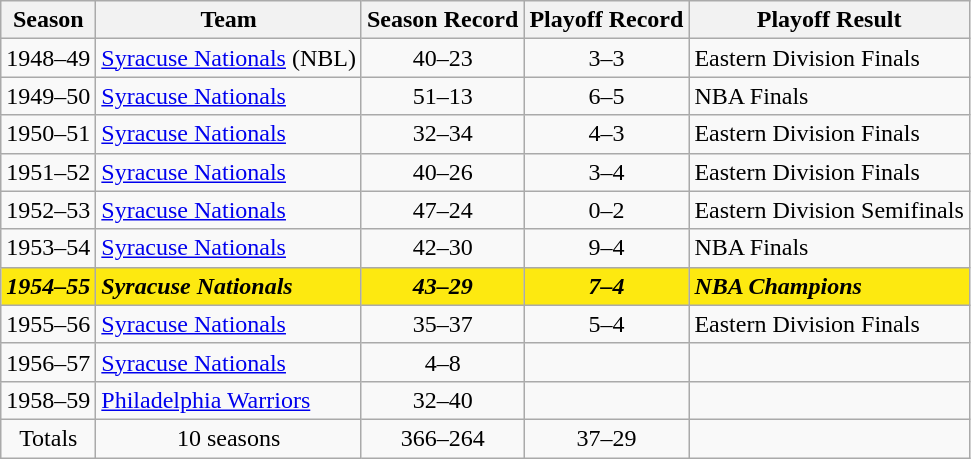<table class="wikitable">
<tr>
<th>Season</th>
<th>Team</th>
<th>Season Record</th>
<th>Playoff Record</th>
<th>Playoff Result</th>
</tr>
<tr>
<td align=center>1948–49</td>
<td align=left><a href='#'>Syracuse Nationals</a> (NBL)</td>
<td align=center>40–23</td>
<td align=center>3–3</td>
<td align=left>Eastern Division Finals</td>
</tr>
<tr>
<td align=center>1949–50</td>
<td align=left><a href='#'>Syracuse Nationals</a></td>
<td align=center>51–13</td>
<td align=center>6–5</td>
<td align=left>NBA Finals</td>
</tr>
<tr>
<td align=center>1950–51</td>
<td align=left><a href='#'>Syracuse Nationals</a></td>
<td align=center>32–34</td>
<td align=center>4–3</td>
<td align=left>Eastern Division Finals</td>
</tr>
<tr>
<td align=center>1951–52</td>
<td align=left><a href='#'>Syracuse Nationals</a></td>
<td align=center>40–26</td>
<td align=center>3–4</td>
<td align=left>Eastern Division Finals</td>
</tr>
<tr>
<td align=center>1952–53</td>
<td align=left><a href='#'>Syracuse Nationals</a></td>
<td align=center>47–24</td>
<td align=center>0–2</td>
<td align=left>Eastern Division Semifinals</td>
</tr>
<tr>
<td align=center>1953–54</td>
<td align=left><a href='#'>Syracuse Nationals</a></td>
<td align=center>42–30</td>
<td align=center>9–4</td>
<td align=left>NBA Finals</td>
</tr>
<tr ! style="background:#FDE910;">
<td align=center><strong><em>1954–55</em></strong></td>
<td align=left><strong><em>Syracuse Nationals</em></strong></td>
<td align=center><strong><em>43–29</em></strong></td>
<td align=center><strong><em>7–4</em></strong></td>
<td align=left><strong><em>NBA Champions</em></strong></td>
</tr>
<tr>
<td align=center>1955–56</td>
<td align=left><a href='#'>Syracuse Nationals</a></td>
<td align=center>35–37</td>
<td align=center>5–4</td>
<td align=left>Eastern Division Finals</td>
</tr>
<tr>
<td align=center>1956–57</td>
<td align=left><a href='#'>Syracuse Nationals</a></td>
<td align=center>4–8</td>
<td align=center></td>
<td align=left></td>
</tr>
<tr>
<td align=center>1958–59</td>
<td align=left><a href='#'>Philadelphia Warriors</a></td>
<td align=center>32–40</td>
<td align=center></td>
<td align=left></td>
</tr>
<tr>
<td align=center>Totals</td>
<td align=center>10 seasons</td>
<td align=center>366–264</td>
<td align=center>37–29</td>
<td></td>
</tr>
</table>
